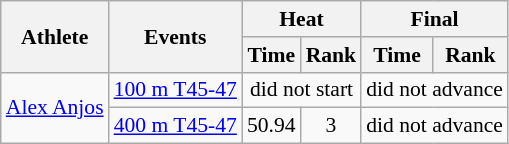<table class=wikitable style="font-size:90%">
<tr>
<th rowspan="2">Athlete</th>
<th rowspan="2">Events</th>
<th colspan="2">Heat</th>
<th colspan="2">Final</th>
</tr>
<tr>
<th scope="col">Time</th>
<th scope="col">Rank</th>
<th scope="col">Time</th>
<th scope="col">Rank</th>
</tr>
<tr align=center>
<td align=left rowspan=2><a href='#'>Alex Anjos</a></td>
<td align=left><a href='#'>100 m T45-47</a></td>
<td colspan=2>did not start</td>
<td colspan=2>did not advance</td>
</tr>
<tr align=center>
<td align=left><a href='#'>400 m T45-47</a></td>
<td>50.94</td>
<td>3</td>
<td colspan=2>did not advance</td>
</tr>
</table>
